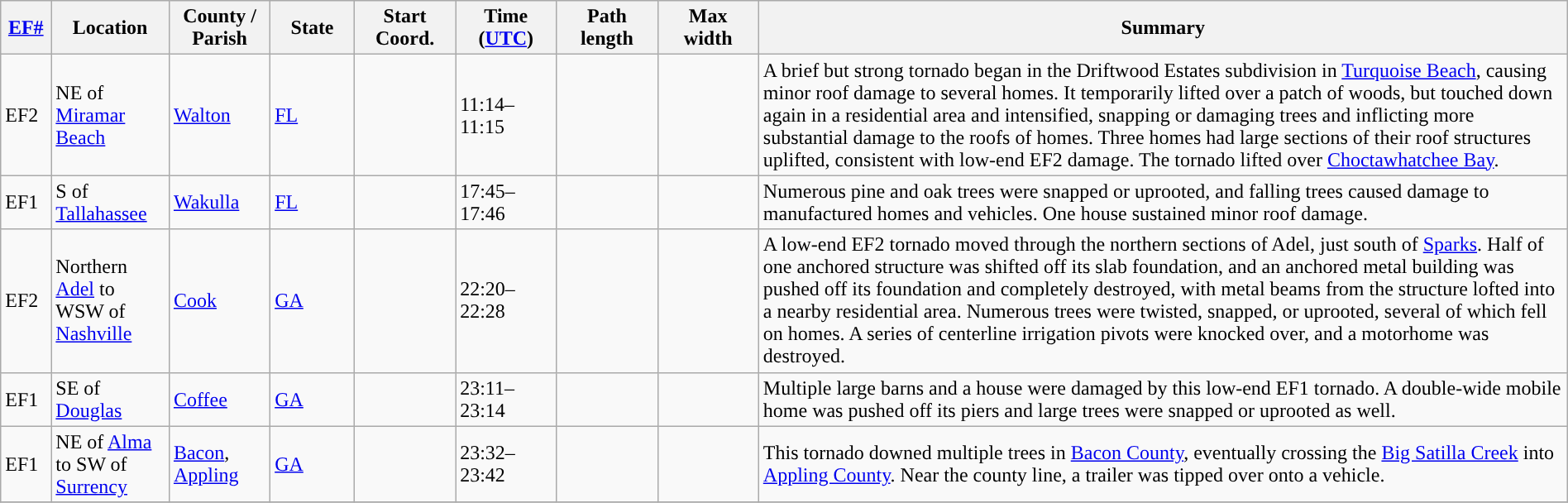<table class="wikitable sortable" style="width:100%;">
<tr>
<th scope="col"  style="width:3%; text-align:center;"><a href='#'>EF#</a></th>
<th scope="col"  style="width:7%; text-align:center;" class="unsortable">Location</th>
<th scope="col"  style="width:6%; text-align:center;" class="unsortable">County / Parish</th>
<th scope="col"  style="width:5%; text-align:center;">State</th>
<th scope="col"  style="width:6%; text-align:center;">Start Coord.</th>
<th scope="col"  style="width:6%; text-align:center;">Time (<a href='#'>UTC</a>)</th>
<th scope="col"  style="width:6%; text-align:center;">Path length</th>
<th scope="col"  style="width:6%; text-align:center;">Max width</th>
<th scope="col" class="unsortable" style="width:48%; text-align:center;">Summary</th>
</tr>
<tr>
<td>EF2</td>
<td>NE of <a href='#'>Miramar Beach</a></td>
<td><a href='#'>Walton</a></td>
<td><a href='#'>FL</a></td>
<td></td>
<td>11:14–11:15</td>
<td></td>
<td></td>
<td>A brief but strong tornado began in the Driftwood Estates subdivision in <a href='#'>Turquoise Beach</a>, causing minor roof damage to several homes. It temporarily lifted over a patch of woods, but touched down again in a residential area and intensified, snapping or damaging trees and inflicting more substantial damage to the roofs of homes. Three homes had large sections of their roof structures uplifted, consistent with low-end EF2 damage. The tornado lifted over <a href='#'>Choctawhatchee Bay</a>.</td>
</tr>
<tr>
<td>EF1</td>
<td>S of <a href='#'>Tallahassee</a></td>
<td><a href='#'>Wakulla</a></td>
<td><a href='#'>FL</a></td>
<td></td>
<td>17:45–17:46</td>
<td></td>
<td></td>
<td>Numerous pine and oak trees were snapped or uprooted, and falling trees caused damage to manufactured homes and vehicles. One house sustained minor roof damage.</td>
</tr>
<tr>
<td>EF2</td>
<td>Northern <a href='#'>Adel</a> to WSW of <a href='#'>Nashville</a></td>
<td><a href='#'>Cook</a></td>
<td><a href='#'>GA</a></td>
<td></td>
<td>22:20–22:28</td>
<td></td>
<td></td>
<td>A low-end EF2 tornado moved through the northern sections of Adel, just south of <a href='#'>Sparks</a>. Half of one anchored structure was shifted off its slab foundation, and an anchored metal building was pushed off its foundation and completely destroyed, with metal beams from the structure lofted into a nearby residential area. Numerous trees were twisted, snapped, or uprooted, several of which fell on homes. A series of centerline irrigation pivots were knocked over, and a motorhome was destroyed.</td>
</tr>
<tr>
<td>EF1</td>
<td>SE of <a href='#'>Douglas</a></td>
<td><a href='#'>Coffee</a></td>
<td><a href='#'>GA</a></td>
<td></td>
<td>23:11–23:14</td>
<td></td>
<td></td>
<td>Multiple large barns and a house were damaged by this low-end EF1 tornado. A double-wide mobile home was pushed off its piers and large trees were snapped or uprooted as well.</td>
</tr>
<tr>
<td>EF1</td>
<td>NE of <a href='#'>Alma</a> to SW of <a href='#'>Surrency</a></td>
<td><a href='#'>Bacon</a>, <a href='#'>Appling</a></td>
<td><a href='#'>GA</a></td>
<td></td>
<td>23:32–23:42</td>
<td></td>
<td></td>
<td>This tornado downed multiple trees in <a href='#'>Bacon County</a>, eventually crossing the <a href='#'>Big Satilla Creek</a> into <a href='#'>Appling County</a>. Near the county line, a trailer was tipped over onto a vehicle.</td>
</tr>
<tr>
</tr>
</table>
